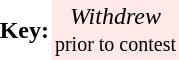<table style="float:right; border="0" cellspacing="0" cellpadding="2">
<tr>
<td><strong>Key:</strong></td>
<td align="center" bgcolor=#FFE8E8><em>Withdrew</em><br><small>prior to contest</small></td>
</tr>
</table>
